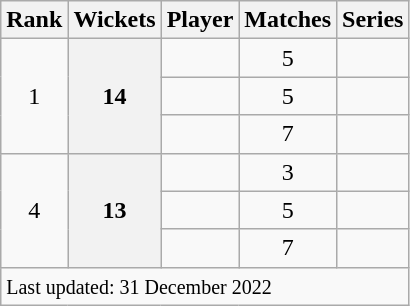<table class="wikitable plainrowheaders sortable">
<tr>
<th scope=col>Rank</th>
<th scope=col>Wickets</th>
<th scope=col>Player</th>
<th scope=col>Matches</th>
<th scope=col>Series</th>
</tr>
<tr>
<td align=center rowspan=3>1</td>
<th scope=row style=text-align:center; rowspan=3>14</th>
<td></td>
<td align=center>5</td>
<td></td>
</tr>
<tr>
<td></td>
<td align=center>5</td>
<td></td>
</tr>
<tr>
<td></td>
<td align=center>7</td>
<td></td>
</tr>
<tr>
<td align=center rowspan=3>4</td>
<th scope=row style=text-align:center; rowspan=3>13</th>
<td></td>
<td align=center>3</td>
<td></td>
</tr>
<tr>
<td></td>
<td align=center>5</td>
<td></td>
</tr>
<tr>
<td></td>
<td align=center>7</td>
<td></td>
</tr>
<tr class=sortbottom>
<td colspan=5><small>Last updated: 31 December 2022</small></td>
</tr>
</table>
